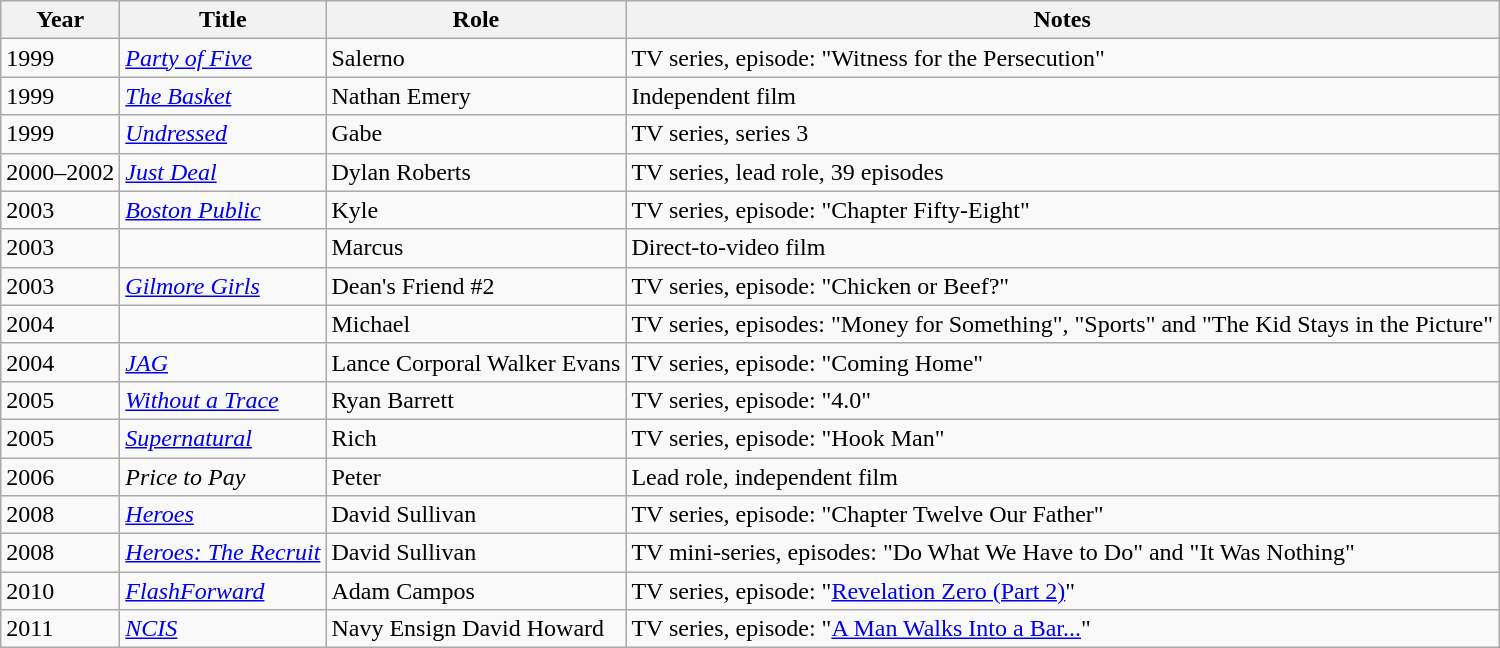<table class="wikitable sortable">
<tr>
<th>Year</th>
<th>Title</th>
<th>Role</th>
<th class="unsortable">Notes</th>
</tr>
<tr>
<td>1999</td>
<td><em><a href='#'>Party of Five</a></em></td>
<td>Salerno</td>
<td>TV series, episode: "Witness for the Persecution"</td>
</tr>
<tr>
<td>1999</td>
<td><em><a href='#'>The Basket</a></em></td>
<td>Nathan Emery</td>
<td>Independent film</td>
</tr>
<tr>
<td>1999</td>
<td><em><a href='#'>Undressed</a></em></td>
<td>Gabe</td>
<td>TV series, series 3</td>
</tr>
<tr>
<td>2000–2002</td>
<td><em><a href='#'>Just Deal</a></em></td>
<td>Dylan Roberts</td>
<td>TV series, lead role, 39 episodes</td>
</tr>
<tr>
<td>2003</td>
<td><em><a href='#'>Boston Public</a></em></td>
<td>Kyle</td>
<td>TV series, episode: "Chapter Fifty-Eight"</td>
</tr>
<tr>
<td>2003</td>
<td><em></em></td>
<td>Marcus</td>
<td>Direct-to-video film</td>
</tr>
<tr>
<td>2003</td>
<td><em><a href='#'>Gilmore Girls</a></em></td>
<td>Dean's Friend #2</td>
<td>TV series, episode: "Chicken or Beef?"</td>
</tr>
<tr>
<td>2004</td>
<td><em></em></td>
<td>Michael</td>
<td>TV series, episodes: "Money for Something", "Sports" and "The Kid Stays in the Picture"</td>
</tr>
<tr>
<td>2004</td>
<td><em><a href='#'>JAG</a></em></td>
<td>Lance Corporal Walker Evans</td>
<td>TV series, episode: "Coming Home"</td>
</tr>
<tr>
<td>2005</td>
<td><em><a href='#'>Without a Trace</a></em></td>
<td>Ryan Barrett</td>
<td>TV series, episode: "4.0"</td>
</tr>
<tr>
<td>2005</td>
<td><em><a href='#'>Supernatural</a></em></td>
<td>Rich</td>
<td>TV series, episode: "Hook Man"</td>
</tr>
<tr>
<td>2006</td>
<td><em>Price to Pay</em></td>
<td>Peter</td>
<td>Lead role, independent film</td>
</tr>
<tr>
<td>2008</td>
<td><em><a href='#'>Heroes</a></em></td>
<td>David Sullivan</td>
<td>TV series, episode: "Chapter Twelve Our Father"</td>
</tr>
<tr>
<td>2008</td>
<td><em><a href='#'>Heroes: The Recruit</a></em></td>
<td>David Sullivan</td>
<td>TV mini-series, episodes: "Do What We Have to Do" and "It Was Nothing"</td>
</tr>
<tr>
<td>2010</td>
<td><em><a href='#'>FlashForward</a></em></td>
<td>Adam Campos</td>
<td>TV series, episode: "<a href='#'>Revelation Zero (Part 2)</a>"</td>
</tr>
<tr>
<td>2011</td>
<td><em><a href='#'>NCIS</a></em></td>
<td>Navy Ensign David Howard</td>
<td>TV series, episode: "<a href='#'>A Man Walks Into a Bar...</a>"</td>
</tr>
</table>
